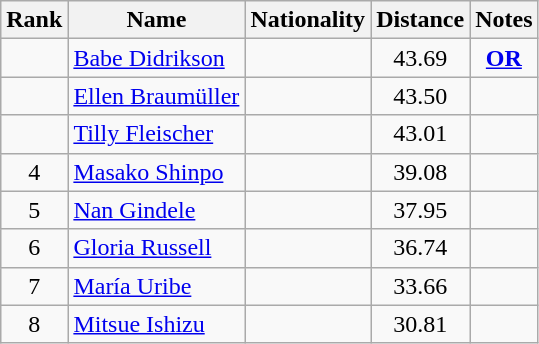<table class="wikitable sortable" style="text-align:center">
<tr>
<th>Rank</th>
<th>Name</th>
<th>Nationality</th>
<th>Distance</th>
<th>Notes</th>
</tr>
<tr>
<td></td>
<td align=left><a href='#'>Babe Didrikson</a></td>
<td align=left></td>
<td>43.69</td>
<td><strong><a href='#'>OR</a> </strong></td>
</tr>
<tr>
<td></td>
<td align=left><a href='#'>Ellen Braumüller</a></td>
<td align=left></td>
<td>43.50</td>
<td><strong> </strong></td>
</tr>
<tr>
<td></td>
<td align=left><a href='#'>Tilly Fleischer</a></td>
<td align=left></td>
<td>43.01</td>
<td><strong> </strong></td>
</tr>
<tr>
<td>4</td>
<td align=left><a href='#'>Masako Shinpo</a></td>
<td align=left></td>
<td>39.08</td>
<td></td>
</tr>
<tr>
<td>5</td>
<td align=left><a href='#'>Nan Gindele</a></td>
<td align=left></td>
<td>37.95</td>
<td><strong> </strong></td>
</tr>
<tr>
<td>6</td>
<td align=left><a href='#'>Gloria Russell</a></td>
<td align=left></td>
<td>36.74</td>
<td></td>
</tr>
<tr>
<td>7</td>
<td align=left><a href='#'>María Uribe</a></td>
<td align=left></td>
<td>33.66</td>
<td></td>
</tr>
<tr>
<td>8</td>
<td align=left><a href='#'>Mitsue Ishizu</a></td>
<td align=left></td>
<td>30.81</td>
<td></td>
</tr>
</table>
